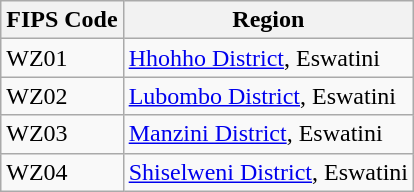<table class="wikitable">
<tr>
<th>FIPS Code</th>
<th>Region</th>
</tr>
<tr>
<td>WZ01</td>
<td><a href='#'>Hhohho District</a>, Eswatini</td>
</tr>
<tr>
<td>WZ02</td>
<td><a href='#'>Lubombo District</a>, Eswatini</td>
</tr>
<tr>
<td>WZ03</td>
<td><a href='#'>Manzini District</a>, Eswatini</td>
</tr>
<tr>
<td>WZ04</td>
<td><a href='#'>Shiselweni District</a>, Eswatini</td>
</tr>
</table>
